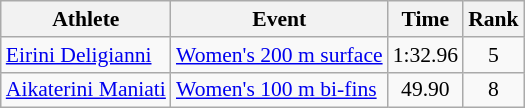<table class=wikitable style=font-size:90%;text-align:center>
<tr>
<th>Athlete</th>
<th>Event</th>
<th>Time</th>
<th>Rank</th>
</tr>
<tr>
<td align=left><a href='#'>Eirini Deligianni</a></td>
<td align=left><a href='#'>Women's 200 m surface</a></td>
<td>1:32.96</td>
<td>5</td>
</tr>
<tr>
<td align=left><a href='#'>Aikaterini Maniati</a></td>
<td align=left><a href='#'>Women's 100 m bi-fins</a></td>
<td>49.90</td>
<td>8</td>
</tr>
</table>
